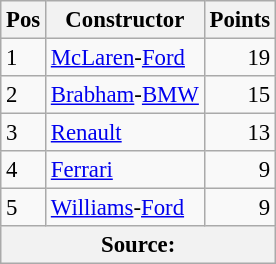<table class="wikitable" style="font-size: 95%;">
<tr>
<th>Pos</th>
<th>Constructor</th>
<th>Points</th>
</tr>
<tr>
<td>1</td>
<td> <a href='#'>McLaren</a>-<a href='#'>Ford</a></td>
<td style="text-align:right;">19</td>
</tr>
<tr>
<td>2</td>
<td> <a href='#'>Brabham</a>-<a href='#'>BMW</a></td>
<td style="text-align:right;">15</td>
</tr>
<tr>
<td>3</td>
<td> <a href='#'>Renault</a></td>
<td style="text-align:right;">13</td>
</tr>
<tr>
<td>4</td>
<td> <a href='#'>Ferrari</a></td>
<td style="text-align:right;">9</td>
</tr>
<tr>
<td>5</td>
<td> <a href='#'>Williams</a>-<a href='#'>Ford</a></td>
<td style="text-align:right;">9</td>
</tr>
<tr>
<th colspan=4>Source:</th>
</tr>
</table>
